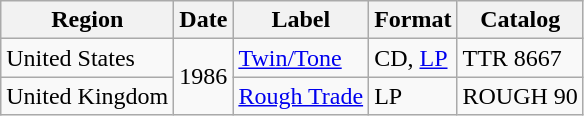<table class="wikitable">
<tr>
<th>Region</th>
<th>Date</th>
<th>Label</th>
<th>Format</th>
<th>Catalog</th>
</tr>
<tr>
<td>United States</td>
<td rowspan="2">1986</td>
<td><a href='#'>Twin/Tone</a></td>
<td>CD, <a href='#'>LP</a></td>
<td>TTR 8667</td>
</tr>
<tr>
<td>United Kingdom</td>
<td><a href='#'>Rough Trade</a></td>
<td>LP</td>
<td>ROUGH 90</td>
</tr>
</table>
